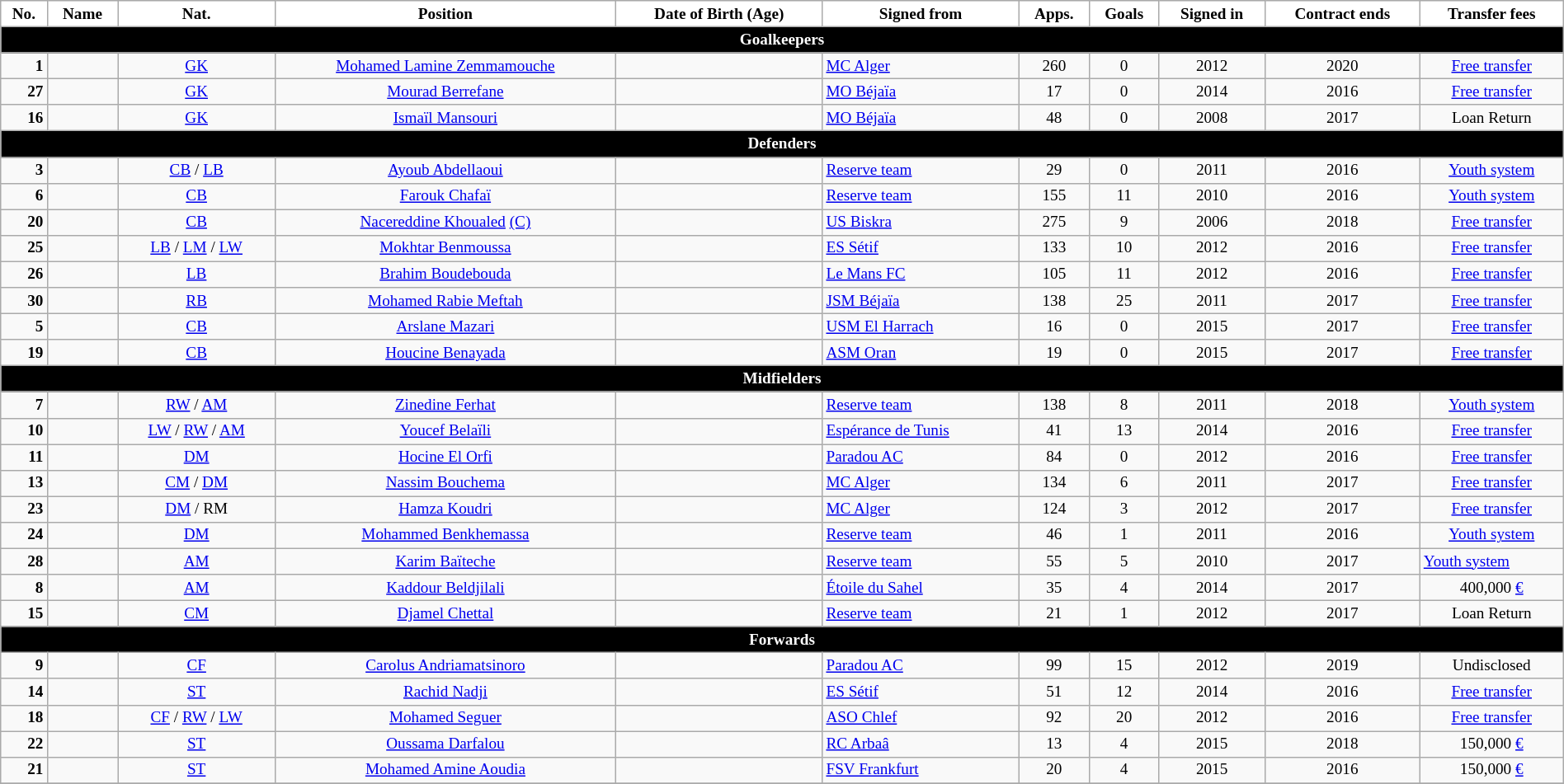<table class="wikitable" style="text-align:center; font-size:80%; width:100%">
<tr>
<th style="background:white; color:black; text-align:center;">No.</th>
<th style="background:white; color:black; text-align:center;">Name</th>
<th style="background:white; color:black; text-align:center;">Nat.</th>
<th style="background:white; color:black; text-align:center;">Position</th>
<th style="background:white; color:black; text-align:center;">Date of Birth (Age)</th>
<th style="background:white; color:black; text-align:center;">Signed from</th>
<th style="background:white; color:black; text-align:center;">Apps.</th>
<th style="background:white; color:black; text-align:center;">Goals</th>
<th style="background:white; color:black; text-align:center;">Signed in</th>
<th style="background:white; color:black; text-align:center;">Contract ends</th>
<th style="background:white; color:black; text-align:center;">Transfer fees</th>
</tr>
<tr>
<th colspan="12" style="background:#000000; color:white; text-align:center">Goalkeepers</th>
</tr>
<tr>
<td style="text-align:right"><strong>1</strong></td>
<td></td>
<td><a href='#'>GK</a></td>
<td><a href='#'>Mohamed Lamine Zemmamouche</a></td>
<td></td>
<td style="text-align:left"> <a href='#'>MC Alger</a></td>
<td>260</td>
<td>0</td>
<td>2012</td>
<td>2020</td>
<td><a href='#'>Free transfer</a></td>
</tr>
<tr>
<td style="text-align:right"><strong>27</strong></td>
<td></td>
<td><a href='#'>GK</a></td>
<td><a href='#'>Mourad Berrefane</a></td>
<td></td>
<td style="text-align:left"> <a href='#'>MO Béjaïa</a></td>
<td>17</td>
<td>0</td>
<td>2014</td>
<td>2016</td>
<td><a href='#'>Free transfer</a></td>
</tr>
<tr>
<td style="text-align:right"><strong>16</strong></td>
<td></td>
<td><a href='#'>GK</a></td>
<td><a href='#'>Ismaïl Mansouri</a></td>
<td></td>
<td style="text-align:left"> <a href='#'>MO Béjaïa</a></td>
<td>48</td>
<td>0</td>
<td>2008</td>
<td>2017</td>
<td>Loan Return</td>
</tr>
<tr>
<th colspan="12" style="background:#000000; color:white; text-align:center">Defenders</th>
</tr>
<tr>
<td style="text-align:right"><strong>3</strong></td>
<td></td>
<td><a href='#'>CB</a> / <a href='#'>LB</a></td>
<td><a href='#'>Ayoub Abdellaoui</a></td>
<td></td>
<td style="text-align:left"> <a href='#'>Reserve team</a></td>
<td>29</td>
<td>0</td>
<td>2011</td>
<td>2016</td>
<td><a href='#'>Youth system</a></td>
</tr>
<tr>
<td style="text-align:right"><strong>6</strong></td>
<td></td>
<td><a href='#'>CB</a></td>
<td><a href='#'>Farouk Chafaï</a></td>
<td></td>
<td style="text-align:left"> <a href='#'>Reserve team</a></td>
<td>155</td>
<td>11</td>
<td>2010</td>
<td>2016</td>
<td><a href='#'>Youth system</a></td>
</tr>
<tr>
<td style="text-align:right"><strong>20</strong></td>
<td></td>
<td><a href='#'>CB</a></td>
<td><a href='#'>Nacereddine Khoualed</a> <a href='#'>(C)</a></td>
<td></td>
<td style="text-align:left"> <a href='#'>US Biskra</a></td>
<td>275</td>
<td>9</td>
<td>2006</td>
<td>2018</td>
<td><a href='#'>Free transfer</a></td>
</tr>
<tr>
<td style="text-align:right"><strong>25</strong></td>
<td></td>
<td><a href='#'>LB</a> / <a href='#'>LM</a> / <a href='#'>LW</a></td>
<td><a href='#'>Mokhtar Benmoussa</a></td>
<td></td>
<td style="text-align:left"> <a href='#'>ES Sétif</a></td>
<td>133</td>
<td>10</td>
<td>2012</td>
<td>2016</td>
<td><a href='#'>Free transfer</a></td>
</tr>
<tr>
<td style="text-align:right"><strong>26</strong></td>
<td></td>
<td><a href='#'>LB</a></td>
<td><a href='#'>Brahim Boudebouda</a></td>
<td></td>
<td style="text-align:left"> <a href='#'>Le Mans FC</a></td>
<td>105</td>
<td>11</td>
<td>2012</td>
<td>2016</td>
<td><a href='#'>Free transfer</a></td>
</tr>
<tr>
<td style="text-align:right"><strong>30</strong></td>
<td></td>
<td><a href='#'>RB</a></td>
<td><a href='#'>Mohamed Rabie Meftah</a></td>
<td></td>
<td style="text-align:left"> <a href='#'>JSM Béjaïa</a></td>
<td>138</td>
<td>25</td>
<td>2011</td>
<td>2017</td>
<td><a href='#'>Free transfer</a></td>
</tr>
<tr>
<td style="text-align:right"><strong>5</strong></td>
<td></td>
<td><a href='#'>CB</a></td>
<td><a href='#'>Arslane Mazari</a></td>
<td></td>
<td style="text-align:left"> <a href='#'>USM El Harrach</a></td>
<td>16</td>
<td>0</td>
<td>2015</td>
<td>2017</td>
<td><a href='#'>Free transfer</a></td>
</tr>
<tr>
<td style="text-align:right"><strong>19</strong></td>
<td></td>
<td><a href='#'>CB</a></td>
<td><a href='#'>Houcine Benayada</a></td>
<td></td>
<td style="text-align:left"> <a href='#'>ASM Oran</a></td>
<td>19</td>
<td>0</td>
<td>2015</td>
<td>2017</td>
<td><a href='#'>Free transfer</a></td>
</tr>
<tr>
<th colspan="12" style="background:#000000; color:white; text-align:center">Midfielders</th>
</tr>
<tr>
<td style="text-align:right"><strong>7</strong></td>
<td></td>
<td><a href='#'>RW</a> / <a href='#'>AM</a></td>
<td><a href='#'>Zinedine Ferhat</a></td>
<td></td>
<td style="text-align:left"> <a href='#'>Reserve team</a></td>
<td>138</td>
<td>8</td>
<td>2011</td>
<td>2018</td>
<td><a href='#'>Youth system</a></td>
</tr>
<tr>
<td style="text-align:right"><strong>10</strong></td>
<td></td>
<td><a href='#'>LW</a> / <a href='#'>RW</a> / <a href='#'>AM</a></td>
<td><a href='#'>Youcef Belaïli</a></td>
<td></td>
<td style="text-align:left"> <a href='#'>Espérance de Tunis</a></td>
<td>41</td>
<td>13</td>
<td>2014</td>
<td>2016</td>
<td><a href='#'>Free transfer</a></td>
</tr>
<tr>
<td style="text-align:right"><strong>11</strong></td>
<td></td>
<td><a href='#'>DM</a></td>
<td><a href='#'>Hocine El Orfi</a></td>
<td></td>
<td style="text-align:left"> <a href='#'>Paradou AC</a></td>
<td>84</td>
<td>0</td>
<td>2012</td>
<td>2016</td>
<td><a href='#'>Free transfer</a></td>
</tr>
<tr>
<td style="text-align:right"><strong>13</strong></td>
<td></td>
<td><a href='#'>CM</a> / <a href='#'>DM</a></td>
<td><a href='#'>Nassim Bouchema</a></td>
<td></td>
<td style="text-align:left"> <a href='#'>MC Alger</a></td>
<td>134</td>
<td>6</td>
<td>2011</td>
<td>2017</td>
<td><a href='#'>Free transfer</a></td>
</tr>
<tr>
<td style="text-align:right"><strong>23</strong></td>
<td></td>
<td><a href='#'>DM</a> / RM</td>
<td><a href='#'>Hamza Koudri</a></td>
<td></td>
<td style="text-align:left"> <a href='#'>MC Alger</a></td>
<td>124</td>
<td>3</td>
<td>2012</td>
<td>2017</td>
<td><a href='#'>Free transfer</a></td>
</tr>
<tr>
<td style="text-align:right"><strong>24</strong></td>
<td></td>
<td><a href='#'>DM</a></td>
<td><a href='#'>Mohammed Benkhemassa</a></td>
<td></td>
<td style="text-align:left"> <a href='#'>Reserve team</a></td>
<td>46</td>
<td>1</td>
<td>2011</td>
<td>2016</td>
<td><a href='#'>Youth system</a></td>
</tr>
<tr>
<td style="text-align:right"><strong>28</strong></td>
<td></td>
<td><a href='#'>AM</a></td>
<td><a href='#'>Karim Baïteche</a></td>
<td></td>
<td style="text-align:left"> <a href='#'>Reserve team</a></td>
<td>55</td>
<td>5</td>
<td>2010</td>
<td>2017</td>
<td style="text-align:left"><a href='#'>Youth system</a></td>
</tr>
<tr>
<td style="text-align:right"><strong>8</strong></td>
<td></td>
<td><a href='#'>AM</a></td>
<td><a href='#'>Kaddour Beldjilali</a></td>
<td></td>
<td style="text-align:left"> <a href='#'>Étoile du Sahel</a></td>
<td>35</td>
<td>4</td>
<td>2014</td>
<td>2017</td>
<td>400,000 <a href='#'>€</a></td>
</tr>
<tr>
<td style="text-align:right"><strong>15</strong></td>
<td></td>
<td><a href='#'>CM</a></td>
<td><a href='#'>Djamel Chettal</a></td>
<td></td>
<td style="text-align:left"> <a href='#'>Reserve team</a></td>
<td>21</td>
<td>1</td>
<td>2012</td>
<td>2017</td>
<td>Loan Return</td>
</tr>
<tr>
<th colspan="12" style="background:#000000; color:white; text-align:center">Forwards</th>
</tr>
<tr>
<td style="text-align:right"><strong>9</strong></td>
<td></td>
<td><a href='#'>CF</a></td>
<td><a href='#'>Carolus Andriamatsinoro</a></td>
<td></td>
<td style="text-align:left"> <a href='#'>Paradou AC</a></td>
<td>99</td>
<td>15</td>
<td>2012</td>
<td>2019</td>
<td>Undisclosed</td>
</tr>
<tr>
<td style="text-align:right"><strong>14</strong></td>
<td></td>
<td><a href='#'>ST</a></td>
<td><a href='#'>Rachid Nadji</a></td>
<td></td>
<td style="text-align:left"> <a href='#'>ES Sétif</a></td>
<td>51</td>
<td>12</td>
<td>2014</td>
<td>2016</td>
<td><a href='#'>Free transfer</a></td>
</tr>
<tr>
<td style="text-align:right"><strong>18</strong></td>
<td></td>
<td><a href='#'>CF</a> / <a href='#'>RW</a> / <a href='#'>LW</a></td>
<td><a href='#'>Mohamed Seguer</a></td>
<td></td>
<td style="text-align:left"> <a href='#'>ASO Chlef</a></td>
<td>92</td>
<td>20</td>
<td>2012</td>
<td>2016</td>
<td><a href='#'>Free transfer</a></td>
</tr>
<tr>
<td style="text-align:right"><strong>22</strong></td>
<td></td>
<td><a href='#'>ST</a></td>
<td><a href='#'>Oussama Darfalou</a></td>
<td></td>
<td style="text-align:left"> <a href='#'>RC Arbaâ</a></td>
<td>13</td>
<td>4</td>
<td>2015</td>
<td>2018</td>
<td>150,000 <a href='#'>€</a></td>
</tr>
<tr>
<td style="text-align:right"><strong>21</strong></td>
<td></td>
<td><a href='#'>ST</a></td>
<td><a href='#'>Mohamed Amine Aoudia</a></td>
<td></td>
<td style="text-align:left"> <a href='#'>FSV Frankfurt</a></td>
<td>20</td>
<td>4</td>
<td>2015</td>
<td>2016</td>
<td>150,000 <a href='#'>€</a></td>
</tr>
<tr>
</tr>
</table>
